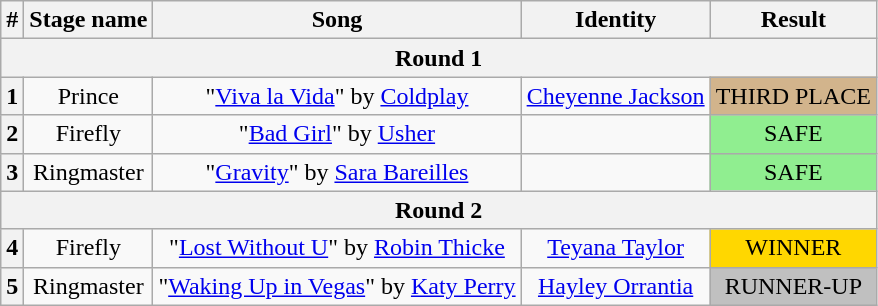<table class="wikitable plainrowheaders" style="text-align: center;">
<tr>
<th>#</th>
<th>Stage name</th>
<th>Song</th>
<th>Identity</th>
<th>Result</th>
</tr>
<tr>
<th colspan=5>Round 1</th>
</tr>
<tr>
<th>1</th>
<td>Prince</td>
<td>"<a href='#'>Viva la Vida</a>" by <a href='#'>Coldplay</a></td>
<td><a href='#'>Cheyenne Jackson</a></td>
<td bgcolor=tan>THIRD PLACE</td>
</tr>
<tr>
<th>2</th>
<td>Firefly</td>
<td>"<a href='#'>Bad Girl</a>" by <a href='#'>Usher</a></td>
<td></td>
<td bgcolor=lightgreen>SAFE</td>
</tr>
<tr>
<th>3</th>
<td>Ringmaster</td>
<td>"<a href='#'>Gravity</a>" by <a href='#'>Sara Bareilles</a></td>
<td></td>
<td bgcolor=lightgreen>SAFE</td>
</tr>
<tr>
<th colspan=5>Round 2</th>
</tr>
<tr>
<th>4</th>
<td>Firefly</td>
<td>"<a href='#'>Lost Without U</a>" by <a href='#'>Robin Thicke</a></td>
<td><a href='#'>Teyana Taylor</a></td>
<td bgcolor=gold>WINNER</td>
</tr>
<tr>
<th>5</th>
<td>Ringmaster</td>
<td>"<a href='#'>Waking Up in Vegas</a>" by <a href='#'>Katy Perry</a></td>
<td><a href='#'>Hayley Orrantia</a></td>
<td bgcolor=silver>RUNNER-UP</td>
</tr>
</table>
